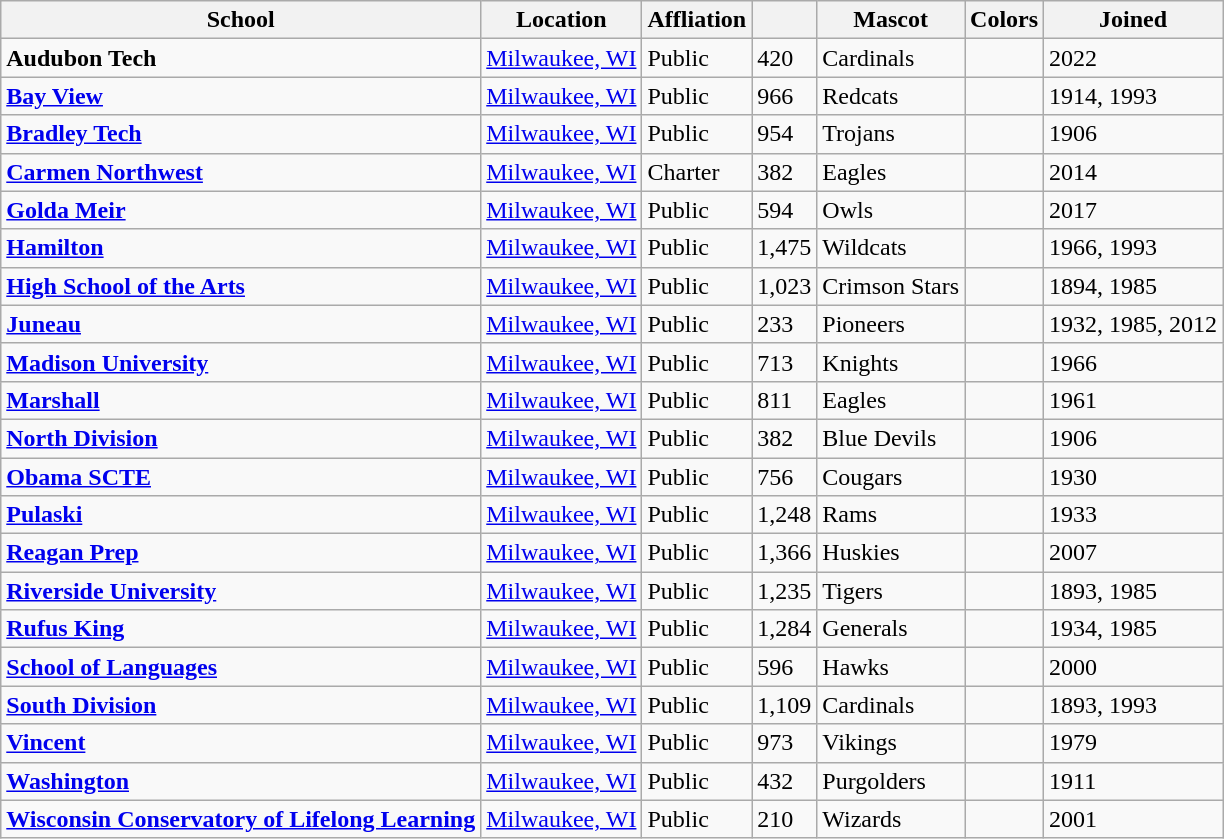<table class="wikitable sortable">
<tr>
<th>School</th>
<th>Location</th>
<th>Affliation</th>
<th></th>
<th>Mascot</th>
<th>Colors</th>
<th>Joined</th>
</tr>
<tr>
<td><strong>Audubon Tech</strong></td>
<td><a href='#'>Milwaukee, WI</a></td>
<td>Public</td>
<td>420</td>
<td>Cardinals</td>
<td> </td>
<td>2022</td>
</tr>
<tr>
<td><a href='#'><strong>Bay View</strong></a></td>
<td><a href='#'>Milwaukee, WI</a></td>
<td>Public</td>
<td>966</td>
<td>Redcats</td>
<td> </td>
<td>1914, 1993</td>
</tr>
<tr>
<td><strong><a href='#'>Bradley Tech</a></strong></td>
<td><a href='#'>Milwaukee, WI</a></td>
<td>Public</td>
<td>954</td>
<td>Trojans</td>
<td> </td>
<td>1906</td>
</tr>
<tr>
<td><a href='#'><strong>Carmen Northwest</strong></a></td>
<td><a href='#'>Milwaukee, WI</a></td>
<td>Charter</td>
<td>382</td>
<td>Eagles</td>
<td>  </td>
<td>2014</td>
</tr>
<tr>
<td><a href='#'><strong>Golda Meir</strong></a></td>
<td><a href='#'>Milwaukee, WI</a></td>
<td>Public</td>
<td>594</td>
<td>Owls</td>
<td> </td>
<td>2017</td>
</tr>
<tr>
<td><a href='#'><strong>Hamilton</strong></a></td>
<td><a href='#'>Milwaukee, WI</a></td>
<td>Public</td>
<td>1,475</td>
<td>Wildcats</td>
<td> </td>
<td>1966, 1993</td>
</tr>
<tr>
<td><strong><a href='#'>High School of the Arts</a></strong></td>
<td><a href='#'>Milwaukee, WI</a></td>
<td>Public</td>
<td>1,023</td>
<td>Crimson Stars</td>
<td> </td>
<td>1894, 1985</td>
</tr>
<tr>
<td><strong><a href='#'>Juneau</a></strong></td>
<td><a href='#'>Milwaukee, WI</a></td>
<td>Public</td>
<td>233</td>
<td>Pioneers</td>
<td> </td>
<td>1932, 1985, 2012</td>
</tr>
<tr>
<td><a href='#'><strong>Madison University</strong></a></td>
<td><a href='#'>Milwaukee, WI</a></td>
<td>Public</td>
<td>713</td>
<td>Knights</td>
<td> </td>
<td>1966</td>
</tr>
<tr>
<td><a href='#'><strong>Marshall</strong></a></td>
<td><a href='#'>Milwaukee, WI</a></td>
<td>Public</td>
<td>811</td>
<td>Eagles</td>
<td> </td>
<td>1961</td>
</tr>
<tr>
<td><a href='#'><strong>North Division</strong></a></td>
<td><a href='#'>Milwaukee, WI</a></td>
<td>Public</td>
<td>382</td>
<td>Blue Devils</td>
<td> </td>
<td>1906</td>
</tr>
<tr>
<td><strong><a href='#'>Obama SCTE</a></strong></td>
<td><a href='#'>Milwaukee, WI</a></td>
<td>Public</td>
<td>756</td>
<td>Cougars</td>
<td> </td>
<td>1930</td>
</tr>
<tr>
<td><a href='#'><strong>Pulaski</strong></a></td>
<td><a href='#'>Milwaukee, WI</a></td>
<td>Public</td>
<td>1,248</td>
<td>Rams</td>
<td> </td>
<td>1933</td>
</tr>
<tr>
<td><strong><a href='#'>Reagan Prep</a></strong></td>
<td><a href='#'>Milwaukee, WI</a></td>
<td>Public</td>
<td>1,366</td>
<td>Huskies</td>
<td> </td>
<td>2007</td>
</tr>
<tr>
<td><strong><a href='#'>Riverside University</a></strong></td>
<td><a href='#'>Milwaukee, WI</a></td>
<td>Public</td>
<td>1,235</td>
<td>Tigers</td>
<td> </td>
<td>1893, 1985</td>
</tr>
<tr>
<td><a href='#'><strong>Rufus King</strong></a></td>
<td><a href='#'>Milwaukee, WI</a></td>
<td>Public</td>
<td>1,284</td>
<td>Generals</td>
<td> </td>
<td>1934, 1985</td>
</tr>
<tr>
<td><a href='#'><strong>School of Languages</strong></a></td>
<td><a href='#'>Milwaukee, WI</a></td>
<td>Public</td>
<td>596</td>
<td>Hawks</td>
<td> </td>
<td>2000</td>
</tr>
<tr>
<td><a href='#'><strong>South Division</strong></a></td>
<td><a href='#'>Milwaukee, WI</a></td>
<td>Public</td>
<td>1,109</td>
<td>Cardinals</td>
<td> </td>
<td>1893, 1993</td>
</tr>
<tr>
<td><a href='#'><strong>Vincent</strong></a></td>
<td><a href='#'>Milwaukee, WI</a></td>
<td>Public</td>
<td>973</td>
<td>Vikings</td>
<td> </td>
<td>1979</td>
</tr>
<tr>
<td><a href='#'><strong>Washington</strong></a></td>
<td><a href='#'>Milwaukee, WI</a></td>
<td>Public</td>
<td>432</td>
<td>Purgolders</td>
<td> </td>
<td>1911</td>
</tr>
<tr>
<td><a href='#'><strong>Wisconsin Conservatory of Lifelong Learning</strong></a></td>
<td><a href='#'>Milwaukee, WI</a></td>
<td>Public</td>
<td>210</td>
<td>Wizards</td>
<td> </td>
<td>2001</td>
</tr>
</table>
